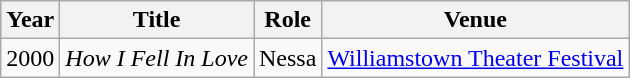<table class="wikitable sortable">
<tr>
<th>Year</th>
<th>Title</th>
<th>Role</th>
<th scope="col" class="unsortable">Venue</th>
</tr>
<tr>
<td>2000</td>
<td><em>How I Fell In Love</em></td>
<td>Nessa</td>
<td><a href='#'>Williamstown Theater Festival</a></td>
</tr>
</table>
